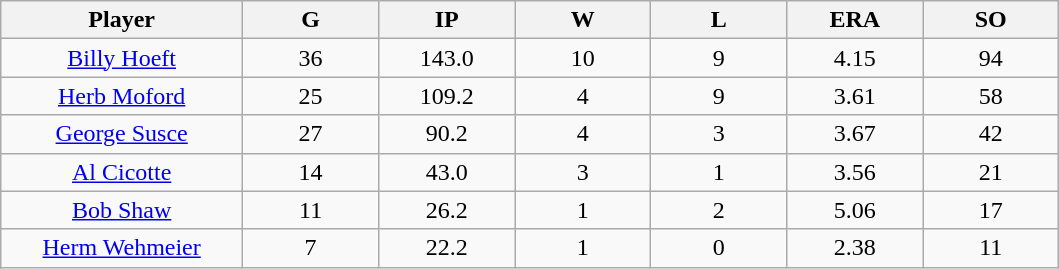<table class="wikitable sortable">
<tr>
<th bgcolor="#DDDDFF" width="16%">Player</th>
<th bgcolor="#DDDDFF" width="9%">G</th>
<th bgcolor="#DDDDFF" width="9%">IP</th>
<th bgcolor="#DDDDFF" width="9%">W</th>
<th bgcolor="#DDDDFF" width="9%">L</th>
<th bgcolor="#DDDDFF" width="9%">ERA</th>
<th bgcolor="#DDDDFF" width="9%">SO</th>
</tr>
<tr align="center">
<td><a href='#'>Billy Hoeft</a></td>
<td>36</td>
<td>143.0</td>
<td>10</td>
<td>9</td>
<td>4.15</td>
<td>94</td>
</tr>
<tr align=center>
<td><a href='#'>Herb Moford</a></td>
<td>25</td>
<td>109.2</td>
<td>4</td>
<td>9</td>
<td>3.61</td>
<td>58</td>
</tr>
<tr align=center>
<td><a href='#'>George Susce</a></td>
<td>27</td>
<td>90.2</td>
<td>4</td>
<td>3</td>
<td>3.67</td>
<td>42</td>
</tr>
<tr align=center>
<td><a href='#'>Al Cicotte</a></td>
<td>14</td>
<td>43.0</td>
<td>3</td>
<td>1</td>
<td>3.56</td>
<td>21</td>
</tr>
<tr align=center>
<td><a href='#'>Bob Shaw</a></td>
<td>11</td>
<td>26.2</td>
<td>1</td>
<td>2</td>
<td>5.06</td>
<td>17</td>
</tr>
<tr align=center>
<td><a href='#'>Herm Wehmeier</a></td>
<td>7</td>
<td>22.2</td>
<td>1</td>
<td>0</td>
<td>2.38</td>
<td>11</td>
</tr>
</table>
